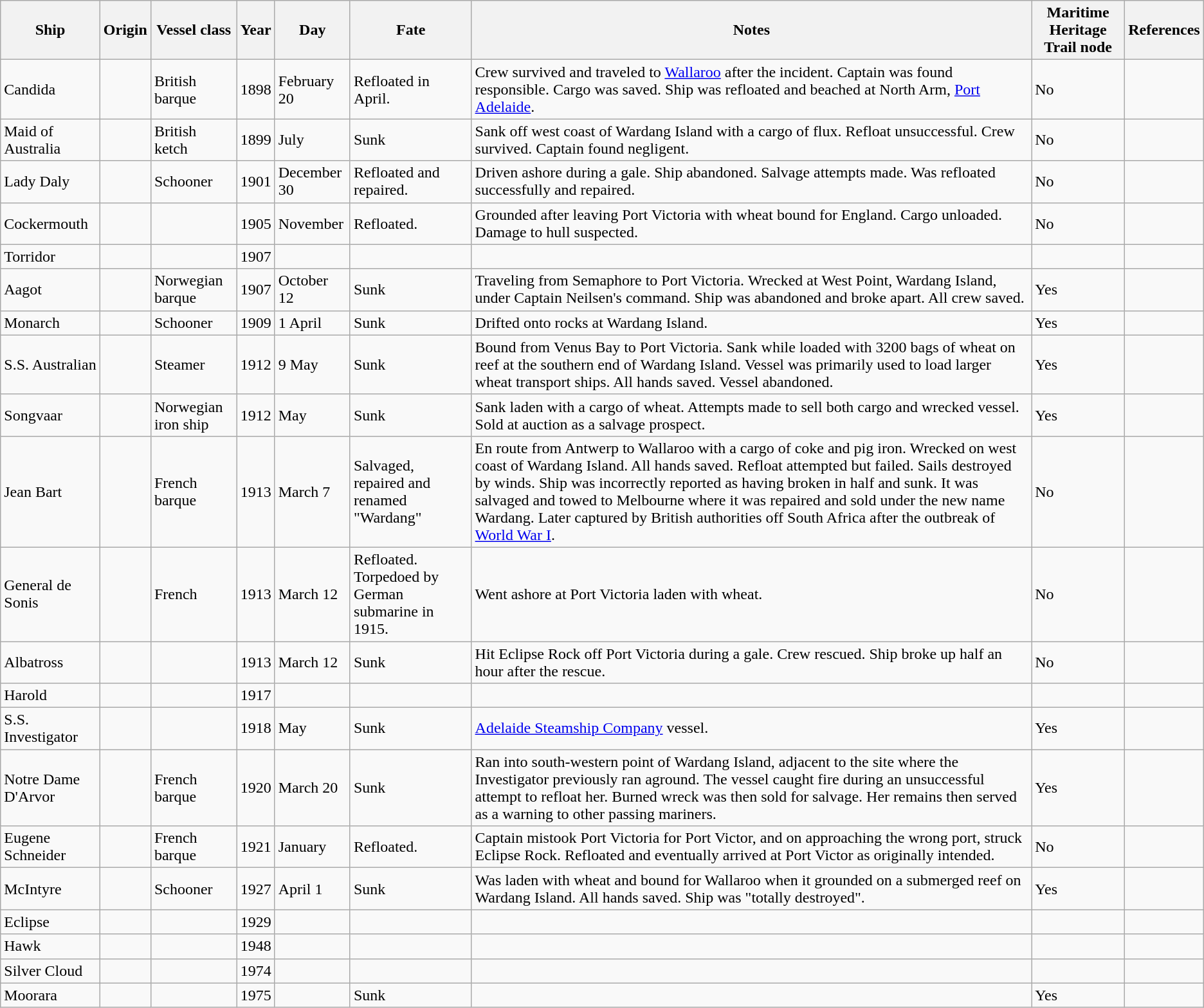<table class="wikitable">
<tr>
<th>Ship</th>
<th>Origin</th>
<th>Vessel class</th>
<th>Year</th>
<th>Day</th>
<th>Fate</th>
<th>Notes</th>
<th>Maritime Heritage Trail node</th>
<th>References</th>
</tr>
<tr>
<td>Candida</td>
<td></td>
<td>British barque</td>
<td>1898</td>
<td>February 20</td>
<td>Refloated in April.</td>
<td>Crew survived and traveled to <a href='#'>Wallaroo</a> after the incident. Captain was found responsible. Cargo was saved. Ship was refloated and beached at North Arm, <a href='#'>Port Adelaide</a>.</td>
<td>No</td>
<td></td>
</tr>
<tr>
<td>Maid of Australia</td>
<td></td>
<td>British ketch</td>
<td>1899</td>
<td>July</td>
<td>Sunk</td>
<td>Sank off west coast of Wardang Island with a cargo of flux. Refloat unsuccessful. Crew survived. Captain found negligent.</td>
<td>No</td>
<td></td>
</tr>
<tr>
<td>Lady Daly</td>
<td></td>
<td>Schooner</td>
<td>1901</td>
<td>December 30</td>
<td>Refloated and repaired.</td>
<td>Driven ashore during a gale. Ship abandoned. Salvage attempts made. Was refloated successfully and repaired.</td>
<td>No</td>
<td></td>
</tr>
<tr>
<td>Cockermouth</td>
<td></td>
<td></td>
<td>1905</td>
<td>November</td>
<td>Refloated.</td>
<td>Grounded after leaving Port Victoria with wheat bound for England. Cargo unloaded. Damage to hull suspected.</td>
<td>No</td>
<td></td>
</tr>
<tr>
<td>Torridor</td>
<td></td>
<td></td>
<td>1907</td>
<td></td>
<td></td>
<td></td>
<td></td>
<td></td>
</tr>
<tr>
<td>Aagot</td>
<td></td>
<td>Norwegian barque</td>
<td>1907</td>
<td>October 12</td>
<td>Sunk</td>
<td>Traveling from Semaphore to Port Victoria. Wrecked at West Point, Wardang Island, under Captain Neilsen's command. Ship was abandoned and broke apart. All crew saved.</td>
<td>Yes</td>
<td></td>
</tr>
<tr>
<td>Monarch</td>
<td></td>
<td>Schooner</td>
<td>1909</td>
<td>1 April</td>
<td>Sunk</td>
<td>Drifted onto rocks at Wardang Island.</td>
<td>Yes</td>
<td></td>
</tr>
<tr>
<td>S.S. Australian</td>
<td></td>
<td>Steamer</td>
<td>1912</td>
<td>9 May</td>
<td>Sunk</td>
<td>Bound from Venus Bay to Port Victoria. Sank while loaded with 3200 bags of wheat on reef at the southern end of Wardang Island. Vessel was primarily used to load larger wheat transport ships. All hands saved. Vessel abandoned.</td>
<td>Yes</td>
<td></td>
</tr>
<tr>
<td>Songvaar</td>
<td></td>
<td>Norwegian iron ship</td>
<td>1912</td>
<td>May</td>
<td>Sunk</td>
<td>Sank laden with a cargo of wheat. Attempts made to sell both cargo and wrecked vessel. Sold at auction as a salvage prospect.</td>
<td>Yes</td>
<td></td>
</tr>
<tr>
<td>Jean Bart</td>
<td></td>
<td>French barque</td>
<td>1913</td>
<td>March 7</td>
<td>Salvaged, repaired and renamed "Wardang"</td>
<td>En route from Antwerp to Wallaroo with a cargo of coke and pig iron. Wrecked on west coast of Wardang Island. All hands saved. Refloat attempted but failed. Sails destroyed by winds. Ship was incorrectly reported as having broken in half and sunk. It was salvaged and towed to Melbourne where it was repaired and sold under the new name Wardang. Later captured by British authorities off South Africa after the outbreak of <a href='#'>World War I</a>.</td>
<td>No</td>
<td></td>
</tr>
<tr>
<td>General de Sonis</td>
<td></td>
<td>French</td>
<td>1913</td>
<td>March 12</td>
<td>Refloated. Torpedoed by German submarine in 1915.</td>
<td>Went ashore at Port Victoria laden with wheat.</td>
<td>No</td>
<td></td>
</tr>
<tr>
<td>Albatross</td>
<td></td>
<td></td>
<td>1913</td>
<td>March 12</td>
<td>Sunk</td>
<td>Hit Eclipse Rock off Port Victoria during a gale. Crew rescued. Ship broke up half an hour after the rescue.</td>
<td>No</td>
<td></td>
</tr>
<tr>
<td>Harold</td>
<td></td>
<td></td>
<td>1917</td>
<td></td>
<td></td>
<td></td>
<td></td>
<td></td>
</tr>
<tr>
<td>S.S. Investigator</td>
<td></td>
<td></td>
<td>1918</td>
<td>May</td>
<td>Sunk</td>
<td><a href='#'>Adelaide Steamship Company</a> vessel.</td>
<td>Yes</td>
<td></td>
</tr>
<tr>
<td>Notre Dame D'Arvor</td>
<td></td>
<td>French barque</td>
<td>1920</td>
<td>March 20</td>
<td>Sunk</td>
<td>Ran into south-western point of Wardang Island, adjacent to the site where the Investigator previously ran aground. The vessel caught fire during an unsuccessful attempt to refloat her. Burned wreck was then sold for salvage. Her remains then served as a warning to other passing mariners.</td>
<td>Yes</td>
<td></td>
</tr>
<tr>
<td>Eugene  Schneider</td>
<td></td>
<td>French barque</td>
<td>1921</td>
<td>January</td>
<td>Refloated.</td>
<td>Captain mistook Port Victoria for Port Victor, and on approaching the wrong port, struck Eclipse Rock. Refloated and eventually arrived at Port Victor as originally intended.</td>
<td>No</td>
<td></td>
</tr>
<tr>
<td>McIntyre</td>
<td></td>
<td>Schooner</td>
<td>1927</td>
<td>April 1</td>
<td>Sunk</td>
<td>Was laden with wheat and bound for Wallaroo when it grounded on a submerged reef on Wardang Island. All hands saved. Ship was "totally destroyed".</td>
<td>Yes</td>
<td></td>
</tr>
<tr>
<td>Eclipse</td>
<td></td>
<td></td>
<td>1929</td>
<td></td>
<td></td>
<td></td>
<td></td>
<td></td>
</tr>
<tr>
<td>Hawk</td>
<td></td>
<td></td>
<td>1948</td>
<td></td>
<td></td>
<td></td>
<td></td>
<td></td>
</tr>
<tr>
<td>Silver Cloud</td>
<td></td>
<td></td>
<td>1974</td>
<td></td>
<td></td>
<td></td>
<td></td>
<td></td>
</tr>
<tr>
<td>Moorara</td>
<td></td>
<td></td>
<td>1975</td>
<td></td>
<td>Sunk</td>
<td></td>
<td>Yes</td>
<td></td>
</tr>
</table>
